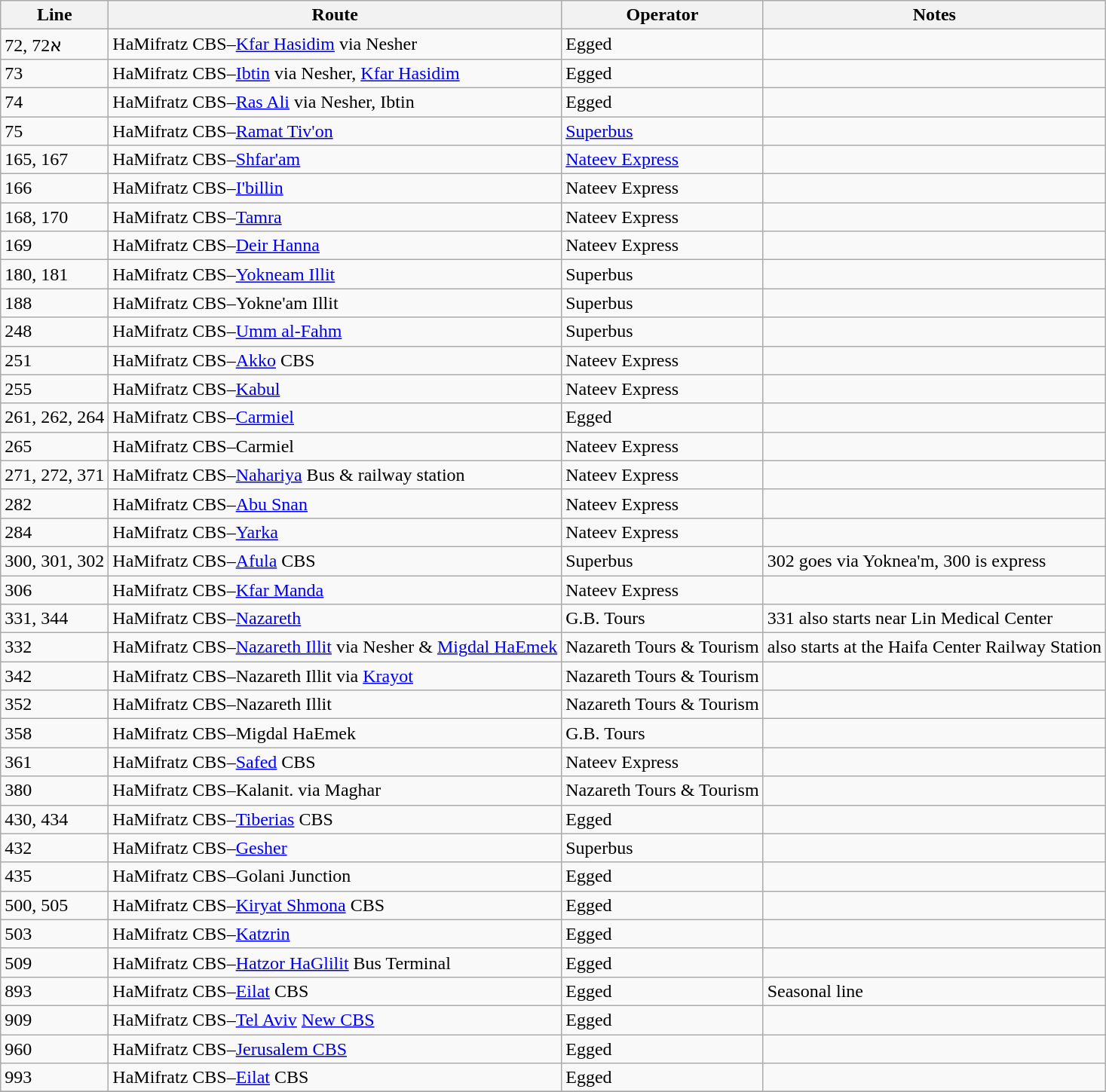<table class=wikitable>
<tr>
<th>Line</th>
<th>Route</th>
<th>Operator</th>
<th>Notes</th>
</tr>
<tr>
<td>72, 72א</td>
<td>HaMifratz CBS–<a href='#'>Kfar Hasidim</a> via Nesher</td>
<td>Egged</td>
<td></td>
</tr>
<tr>
<td>73</td>
<td>HaMifratz CBS–<a href='#'>Ibtin</a> via Nesher, <a href='#'>Kfar Hasidim</a></td>
<td>Egged</td>
<td></td>
</tr>
<tr>
<td>74</td>
<td>HaMifratz CBS–<a href='#'>Ras Ali</a> via Nesher, Ibtin</td>
<td>Egged</td>
<td></td>
</tr>
<tr>
<td>75</td>
<td>HaMifratz CBS–<a href='#'>Ramat Tiv'on</a></td>
<td><a href='#'>Superbus</a></td>
<td></td>
</tr>
<tr>
<td>165, 167</td>
<td>HaMifratz CBS–<a href='#'>Shfar'am</a></td>
<td><a href='#'>Nateev Express</a></td>
<td></td>
</tr>
<tr>
<td>166</td>
<td>HaMifratz CBS–<a href='#'>I'billin</a></td>
<td>Nateev Express</td>
<td></td>
</tr>
<tr>
<td>168, 170</td>
<td>HaMifratz CBS–<a href='#'>Tamra</a></td>
<td>Nateev Express</td>
<td></td>
</tr>
<tr>
<td>169</td>
<td>HaMifratz CBS–<a href='#'>Deir Hanna</a></td>
<td>Nateev Express</td>
<td></td>
</tr>
<tr>
<td>180, 181</td>
<td>HaMifratz CBS–<a href='#'>Yokneam Illit</a></td>
<td>Superbus</td>
<td></td>
</tr>
<tr>
<td>188</td>
<td>HaMifratz CBS–Yokne'am Illit</td>
<td>Superbus</td>
<td></td>
</tr>
<tr>
<td>248</td>
<td>HaMifratz CBS–<a href='#'>Umm al-Fahm</a></td>
<td>Superbus</td>
<td></td>
</tr>
<tr>
<td>251</td>
<td>HaMifratz CBS–<a href='#'>Akko</a> CBS</td>
<td>Nateev Express</td>
<td></td>
</tr>
<tr>
<td>255</td>
<td>HaMifratz CBS–<a href='#'>Kabul</a></td>
<td>Nateev Express</td>
<td></td>
</tr>
<tr>
<td>261, 262, 264</td>
<td>HaMifratz CBS–<a href='#'>Carmiel</a></td>
<td>Egged</td>
<td></td>
</tr>
<tr>
<td>265</td>
<td>HaMifratz CBS–Carmiel</td>
<td>Nateev Express</td>
<td></td>
</tr>
<tr>
<td>271, 272, 371</td>
<td>HaMifratz CBS–<a href='#'>Nahariya</a> Bus & railway station</td>
<td>Nateev Express</td>
<td></td>
</tr>
<tr>
<td>282</td>
<td>HaMifratz CBS–<a href='#'>Abu Snan</a></td>
<td>Nateev Express</td>
<td></td>
</tr>
<tr>
<td>284</td>
<td>HaMifratz CBS–<a href='#'>Yarka</a></td>
<td>Nateev Express</td>
<td></td>
</tr>
<tr>
<td>300, 301, 302</td>
<td>HaMifratz CBS–<a href='#'>Afula</a> CBS</td>
<td>Superbus</td>
<td>302 goes via Yoknea'm, 300 is express</td>
</tr>
<tr>
<td>306</td>
<td>HaMifratz CBS–<a href='#'>Kfar Manda</a></td>
<td>Nateev Express</td>
<td></td>
</tr>
<tr>
<td>331, 344</td>
<td>HaMifratz CBS–<a href='#'>Nazareth</a></td>
<td>G.B. Tours</td>
<td>331 also starts near Lin Medical Center</td>
</tr>
<tr>
<td>332</td>
<td>HaMifratz CBS–<a href='#'>Nazareth Illit</a> via Nesher & <a href='#'>Migdal HaEmek</a></td>
<td>Nazareth Tours & Tourism</td>
<td>also starts at the Haifa Center Railway Station</td>
</tr>
<tr>
<td>342</td>
<td>HaMifratz CBS–Nazareth Illit via <a href='#'>Krayot</a></td>
<td>Nazareth Tours & Tourism</td>
<td></td>
</tr>
<tr>
<td>352</td>
<td>HaMifratz CBS–Nazareth Illit</td>
<td>Nazareth Tours & Tourism</td>
<td></td>
</tr>
<tr>
<td>358</td>
<td>HaMifratz CBS–Migdal HaEmek</td>
<td>G.B. Tours</td>
<td></td>
</tr>
<tr>
<td>361</td>
<td>HaMifratz CBS–<a href='#'>Safed</a> CBS</td>
<td>Nateev Express</td>
<td></td>
</tr>
<tr>
<td>380</td>
<td>HaMifratz CBS–Kalanit. via Maghar</td>
<td>Nazareth Tours & Tourism</td>
<td></td>
</tr>
<tr>
<td>430, 434</td>
<td>HaMifratz CBS–<a href='#'>Tiberias</a> CBS</td>
<td>Egged</td>
<td></td>
</tr>
<tr>
<td>432</td>
<td>HaMifratz CBS–<a href='#'>Gesher</a></td>
<td>Superbus</td>
<td></td>
</tr>
<tr>
<td>435</td>
<td>HaMifratz CBS–Golani Junction</td>
<td>Egged</td>
<td></td>
</tr>
<tr>
<td>500, 505</td>
<td>HaMifratz CBS–<a href='#'>Kiryat Shmona</a> CBS</td>
<td>Egged</td>
<td></td>
</tr>
<tr>
<td>503</td>
<td>HaMifratz CBS–<a href='#'>Katzrin</a></td>
<td>Egged</td>
<td></td>
</tr>
<tr>
<td>509</td>
<td>HaMifratz CBS–<a href='#'>Hatzor HaGlilit</a> Bus Terminal</td>
<td>Egged</td>
<td></td>
</tr>
<tr>
<td>893</td>
<td>HaMifratz CBS–<a href='#'>Eilat</a> CBS</td>
<td>Egged</td>
<td>Seasonal line</td>
</tr>
<tr>
<td>909</td>
<td>HaMifratz CBS–<a href='#'>Tel Aviv</a> <a href='#'>New CBS</a></td>
<td>Egged</td>
<td></td>
</tr>
<tr>
<td>960</td>
<td>HaMifratz CBS–<a href='#'>Jerusalem CBS</a></td>
<td>Egged</td>
<td></td>
</tr>
<tr>
<td>993</td>
<td>HaMifratz CBS–<a href='#'>Eilat</a> CBS</td>
<td>Egged</td>
<td></td>
</tr>
<tr>
</tr>
</table>
